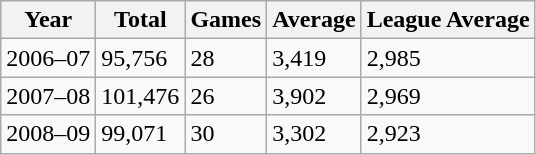<table class=wikitable>
<tr>
<th>Year</th>
<th>Total</th>
<th>Games</th>
<th>Average</th>
<th>League Average</th>
</tr>
<tr>
<td>2006–07</td>
<td>95,756</td>
<td>28</td>
<td>3,419</td>
<td>2,985</td>
</tr>
<tr>
<td>2007–08</td>
<td>101,476</td>
<td>26</td>
<td>3,902</td>
<td>2,969</td>
</tr>
<tr>
<td>2008–09</td>
<td>99,071</td>
<td>30</td>
<td>3,302</td>
<td>2,923</td>
</tr>
</table>
